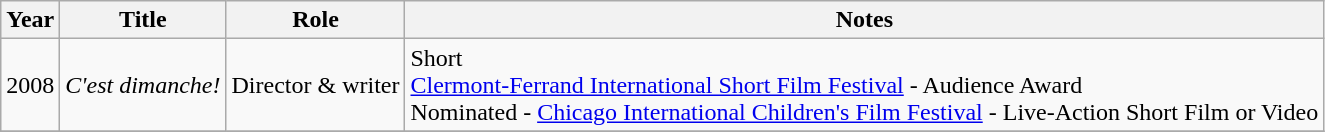<table class="wikitable">
<tr>
<th>Year</th>
<th>Title</th>
<th>Role</th>
<th>Notes</th>
</tr>
<tr>
<td>2008</td>
<td><em>C'est dimanche!</em></td>
<td>Director & writer</td>
<td>Short<br><a href='#'>Clermont-Ferrand International Short Film Festival</a> - Audience Award<br>Nominated - <a href='#'>Chicago International Children's Film Festival</a> - Live-Action Short Film or Video</td>
</tr>
<tr>
</tr>
</table>
